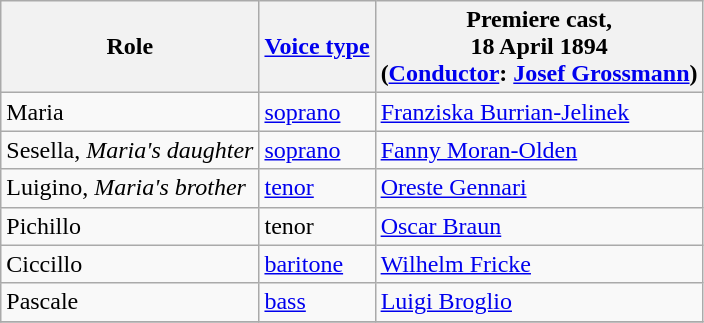<table class="wikitable">
<tr>
<th>Role</th>
<th><a href='#'>Voice type</a></th>
<th>Premiere cast,<br>18 April 1894<br>(<a href='#'>Conductor</a>: <a href='#'>Josef Grossmann</a>)</th>
</tr>
<tr>
<td>Maria</td>
<td><a href='#'>soprano</a></td>
<td><a href='#'>Franziska Burrian-Jelinek</a></td>
</tr>
<tr>
<td>Sesella, <em>Maria's daughter</em></td>
<td><a href='#'>soprano</a></td>
<td><a href='#'>Fanny Moran-Olden</a></td>
</tr>
<tr>
<td>Luigino, <em>Maria's brother</em></td>
<td><a href='#'>tenor</a></td>
<td><a href='#'>Oreste Gennari</a></td>
</tr>
<tr>
<td>Pichillo</td>
<td>tenor</td>
<td><a href='#'>Oscar Braun</a></td>
</tr>
<tr>
<td>Ciccillo</td>
<td><a href='#'>baritone</a></td>
<td><a href='#'>Wilhelm Fricke</a></td>
</tr>
<tr>
<td>Pascale</td>
<td><a href='#'>bass</a></td>
<td><a href='#'>Luigi Broglio</a></td>
</tr>
<tr>
</tr>
</table>
